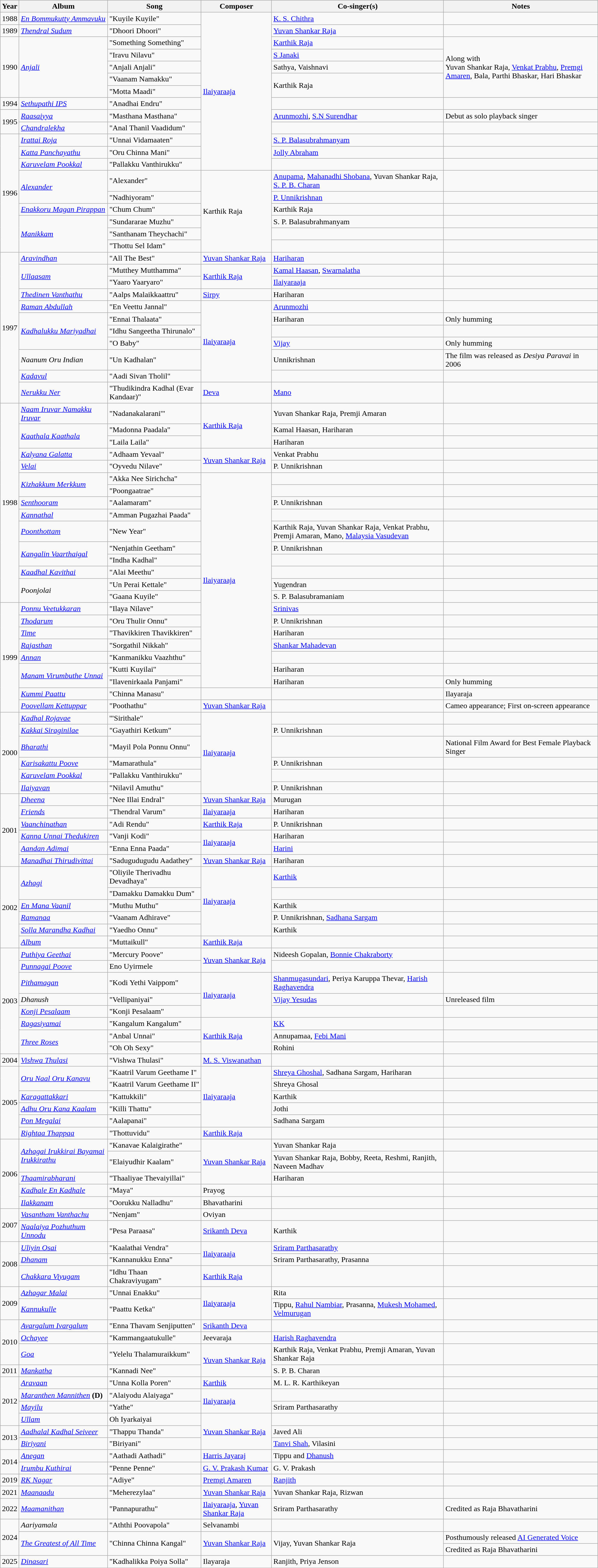<table class="wikitable sortable">
<tr>
<th scope="col">Year</th>
<th scope="col">Album</th>
<th scope="col">Song</th>
<th scope="col">Composer</th>
<th scope="col">Co-singer(s)</th>
<th scope="col" class="unsortable">Notes</th>
</tr>
<tr>
<td>1988</td>
<td><em><a href='#'>En Bommukutty Ammavuku</a></em></td>
<td>"Kuyile Kuyile"</td>
<td rowspan="13"><a href='#'>Ilaiyaraaja</a></td>
<td><a href='#'>K. S. Chithra</a></td>
<td></td>
</tr>
<tr>
<td>1989</td>
<td><em><a href='#'>Thendral Sudum</a></em></td>
<td>"Dhoori Dhoori"</td>
<td><a href='#'>Yuvan Shankar Raja</a></td>
<td></td>
</tr>
<tr>
<td rowspan="5">1990</td>
<td rowspan="5"><em><a href='#'>Anjali</a></em></td>
<td>"Something Something"</td>
<td><a href='#'>Karthik Raja</a></td>
<td rowspan="5">Along with <br>Yuvan Shankar Raja, <a href='#'>Venkat Prabhu</a>, <a href='#'>Premgi Amaren</a>, Bala, Parthi Bhaskar, Hari Bhaskar</td>
</tr>
<tr>
<td>"Iravu Nilavu"</td>
<td><a href='#'>S Janaki</a></td>
</tr>
<tr>
<td>"Anjali Anjali"</td>
<td>Sathya, Vaishnavi</td>
</tr>
<tr>
<td>"Vaanam Namakku"</td>
<td rowspan="2">Karthik Raja</td>
</tr>
<tr>
<td>"Motta Maadi"</td>
</tr>
<tr>
<td>1994</td>
<td><em><a href='#'>Sethupathi IPS</a></em></td>
<td>"Anadhai Endru"</td>
<td></td>
<td></td>
</tr>
<tr>
<td rowspan=2>1995</td>
<td><em><a href='#'>Raasaiyya</a></em></td>
<td>"Masthana Masthana"</td>
<td><a href='#'>Arunmozhi</a>, <a href='#'>S.N Surendhar</a></td>
<td>Debut as solo playback singer</td>
</tr>
<tr>
<td><em><a href='#'>Chandralekha</a></em></td>
<td>"Anal Thanil Vaadidum"</td>
<td></td>
<td></td>
</tr>
<tr>
<td rowspan="9">1996</td>
<td><em><a href='#'>Irattai Roja</a></em></td>
<td>"Unnai Vidamaaten"</td>
<td><a href='#'>S. P. Balasubrahmanyam</a></td>
<td></td>
</tr>
<tr>
<td><em><a href='#'>Katta Panchayathu</a></em></td>
<td>"Oru Chinna Mani"</td>
<td><a href='#'>Jolly Abraham</a></td>
<td></td>
</tr>
<tr>
<td><em><a href='#'>Karuvelam Pookkal</a></em></td>
<td>"Pallakku Vanthirukku"</td>
<td></td>
<td></td>
</tr>
<tr>
<td rowspan="2"><em><a href='#'>Alexander</a></em></td>
<td>"Alexander"</td>
<td rowspan="6">Karthik Raja</td>
<td><a href='#'>Anupama</a>, <a href='#'>Mahanadhi Shobana</a>, Yuvan Shankar Raja, <a href='#'>S. P. B. Charan</a></td>
<td></td>
</tr>
<tr>
<td>"Nadhiyoram"</td>
<td><a href='#'>P. Unnikrishnan</a></td>
<td></td>
</tr>
<tr>
<td><em><a href='#'>Enakkoru Magan Pirappan</a></em></td>
<td>"Chum Chum"</td>
<td>Karthik Raja</td>
<td></td>
</tr>
<tr>
<td rowspan="3"><em><a href='#'>Manikkam</a></em></td>
<td>"Sundararae Muzhu"</td>
<td>S. P. Balasubrahmanyam</td>
<td></td>
</tr>
<tr>
<td>"Santhanam Theychachi"</td>
<td></td>
<td></td>
</tr>
<tr>
<td>"Thottu Sel Idam"</td>
<td></td>
<td></td>
</tr>
<tr>
<td rowspan="11">1997</td>
<td><em><a href='#'>Aravindhan</a></em></td>
<td>"All The Best"</td>
<td><a href='#'>Yuvan Shankar Raja</a></td>
<td><a href='#'>Hariharan</a></td>
<td></td>
</tr>
<tr>
<td rowspan="2"><em><a href='#'>Ullaasam</a></em></td>
<td>"Mutthey Mutthamma"</td>
<td rowspan="2"><a href='#'>Karthik Raja</a></td>
<td><a href='#'>Kamal Haasan</a>, <a href='#'>Swarnalatha</a></td>
<td></td>
</tr>
<tr>
<td>"Yaaro Yaaryaro"</td>
<td><a href='#'>Ilaiyaraaja</a></td>
<td></td>
</tr>
<tr>
<td><em><a href='#'>Thedinen Vanthathu</a></em></td>
<td>"Aalps Malaikkaattru"</td>
<td><a href='#'>Sirpy</a></td>
<td>Hariharan</td>
<td></td>
</tr>
<tr>
<td><em><a href='#'>Raman Abdullah</a></em></td>
<td>"En Veettu Jannal"</td>
<td rowspan="6"><a href='#'>Ilaiyaraaja</a></td>
<td><a href='#'>Arunmozhi</a></td>
<td></td>
</tr>
<tr>
<td rowspan="3"><em><a href='#'>Kadhalukku Mariyadhai</a></em></td>
<td>"Ennai Thalaata"</td>
<td>Hariharan</td>
<td>Only humming</td>
</tr>
<tr>
<td>"Idhu Sangeetha Thirunalo"</td>
<td></td>
<td></td>
</tr>
<tr>
<td>"O Baby"</td>
<td><a href='#'>Vijay</a></td>
<td>Only humming</td>
</tr>
<tr>
<td><em>Naanum Oru Indian</em></td>
<td>"Un Kadhalan"</td>
<td>Unnikrishnan</td>
<td>The film was released as <em>Desiya Paravai</em> in 2006</td>
</tr>
<tr>
<td><em><a href='#'>Kadavul</a></em></td>
<td>"Aadi Sivan Tholil"</td>
<td></td>
<td></td>
</tr>
<tr>
<td><em><a href='#'>Nerukku Ner</a></em></td>
<td>"Thudikindra Kadhal (Evar Kandaar)"</td>
<td><a href='#'>Deva</a></td>
<td><a href='#'>Mano</a></td>
<td></td>
</tr>
<tr>
<td rowspan="15">1998</td>
<td><em><a href='#'>Naam Iruvar Namakku Iruvar</a></em></td>
<td>"Nadanakalarani'"</td>
<td rowspan="3"><a href='#'>Karthik Raja</a></td>
<td>Yuvan Shankar Raja, Premji Amaran</td>
<td></td>
</tr>
<tr>
<td rowspan="2"><em><a href='#'>Kaathala Kaathala</a></em></td>
<td>"Madonna Paadala"</td>
<td>Kamal Haasan, Hariharan</td>
<td></td>
</tr>
<tr>
<td>"Laila Laila"</td>
<td>Hariharan</td>
<td></td>
</tr>
<tr>
<td><em><a href='#'>Kalyana Galatta</a></em></td>
<td>"Adhaam Yevaal"</td>
<td rowspan="2"><a href='#'>Yuvan Shankar Raja</a></td>
<td>Venkat Prabhu</td>
<td></td>
</tr>
<tr>
<td><em><a href='#'>Velai</a></em></td>
<td>"Oyvedu Nilave"</td>
<td>P. Unnikrishnan</td>
<td></td>
</tr>
<tr>
<td rowspan="2"><em><a href='#'>Kizhakkum Merkkum</a></em></td>
<td>"Akka Nee Sirichcha"</td>
<td rowspan="17"><a href='#'>Ilaiyaraaja</a></td>
<td></td>
<td></td>
</tr>
<tr>
<td>"Poongaatrae"</td>
<td></td>
<td></td>
</tr>
<tr>
<td><em><a href='#'>Senthooram</a></em></td>
<td>"Aalamaram"</td>
<td>P. Unnikrishnan</td>
<td></td>
</tr>
<tr>
<td><em><a href='#'>Kannathal</a></em></td>
<td>"Amman Pugazhai Paada"</td>
<td></td>
<td></td>
</tr>
<tr>
<td><em><a href='#'>Poonthottam</a></em></td>
<td>"New Year"</td>
<td>Karthik Raja, Yuvan Shankar Raja, Venkat Prabhu, Premji Amaran, Mano, <a href='#'>Malaysia Vasudevan</a></td>
<td></td>
</tr>
<tr>
<td rowspan=2><em><a href='#'>Kangalin Vaarthaigal</a></em></td>
<td>"Nenjathin Geetham"</td>
<td>P. Unnikrishnan</td>
<td></td>
</tr>
<tr>
<td>"Indha Kadhal"</td>
<td></td>
<td></td>
</tr>
<tr>
<td><em><a href='#'>Kaadhal Kavithai</a></em></td>
<td>"Alai Meethu"</td>
<td></td>
<td></td>
</tr>
<tr>
<td rowspan=2><em>Poonjolai</em></td>
<td>"Un Perai Kettale"</td>
<td>Yugendran</td>
<td></td>
</tr>
<tr>
<td>"Gaana Kuyile"</td>
<td>S. P. Balasubramaniam</td>
<td></td>
</tr>
<tr>
<td rowspan="9">1999</td>
<td><em><a href='#'>Ponnu Veetukkaran</a></em></td>
<td>"Ilaya Nilave"</td>
<td><a href='#'>Srinivas</a></td>
<td></td>
</tr>
<tr>
<td><em><a href='#'>Thodarum</a></em></td>
<td>"Oru Thulir Onnu"</td>
<td>P. Unnikrishnan</td>
<td></td>
</tr>
<tr>
<td><a href='#'><em>Time</em></a></td>
<td>"Thavikkiren Thavikkiren"</td>
<td>Hariharan</td>
<td></td>
</tr>
<tr>
<td><em><a href='#'>Rajasthan</a></em></td>
<td>"Sorgathil Nikkah"</td>
<td><a href='#'>Shankar Mahadevan</a></td>
<td></td>
</tr>
<tr>
<td><em><a href='#'>Annan</a></em></td>
<td>"Kanmanikku Vaazhthu"</td>
<td></td>
<td></td>
</tr>
<tr>
<td rowspan=2><em><a href='#'>Manam Virumbuthe Unnai</a></em></td>
<td>"Kutti Kuyilai"</td>
<td>Hariharan</td>
<td></td>
</tr>
<tr>
<td>"Ilavenirkaala Panjami"</td>
<td>Hariharan</td>
<td>Only humming</td>
</tr>
<tr>
<td><em><a href='#'>Kummi Paattu</a></em></td>
<td>"Chinna Manasu"</td>
<td></td>
<td></td>
<td>Ilayaraja</td>
</tr>
<tr>
<td><em><a href='#'>Poovellam Kettuppar</a></em></td>
<td>"Poothathu"</td>
<td><a href='#'>Yuvan Shankar Raja</a></td>
<td></td>
<td>Cameo appearance; First on-screen appearance</td>
</tr>
<tr>
<td rowspan="6">2000</td>
<td><em><a href='#'>Kadhal Rojavae</a></em></td>
<td>'"Sirithale"</td>
<td rowspan="6"><a href='#'>Ilaiyaraaja</a></td>
<td></td>
<td></td>
</tr>
<tr>
<td><em><a href='#'>Kakkai Siraginilae</a></em></td>
<td>"Gayathiri Ketkum"</td>
<td>P. Unnikrishnan</td>
<td></td>
</tr>
<tr>
<td><em><a href='#'>Bharathi</a></em></td>
<td>"Mayil Pola Ponnu Onnu"</td>
<td></td>
<td>National Film Award for Best Female Playback Singer</td>
</tr>
<tr>
<td><em><a href='#'>Karisakattu Poove</a></em></td>
<td>"Mamarathula"</td>
<td>P. Unnikrishnan</td>
<td></td>
</tr>
<tr>
<td><em><a href='#'>Karuvelam Pookkal</a></em></td>
<td>"Pallakku Vanthirukku"</td>
<td></td>
<td></td>
</tr>
<tr>
<td><em><a href='#'>Ilaiyavan</a></em></td>
<td>"Nilavil Amuthu"</td>
<td>P. Unnikrishnan</td>
<td></td>
</tr>
<tr>
<td rowspan="6">2001</td>
<td><em><a href='#'>Dheena</a></em></td>
<td>"Nee Illai Endral"</td>
<td><a href='#'>Yuvan Shankar Raja</a></td>
<td>Murugan</td>
<td></td>
</tr>
<tr>
<td><em><a href='#'>Friends</a></em></td>
<td>"Thendral Varum"</td>
<td><a href='#'>Ilaiyaraaja</a></td>
<td>Hariharan</td>
<td></td>
</tr>
<tr>
<td><em><a href='#'>Vaanchinathan</a></em></td>
<td>"Adi Rendu"</td>
<td><a href='#'>Karthik Raja</a></td>
<td>P. Unnikrishnan</td>
<td></td>
</tr>
<tr>
<td><em><a href='#'>Kanna Unnai Thedukiren</a></em></td>
<td>"Vanji Kodi"</td>
<td rowspan="2"><a href='#'>Ilaiyaraaja</a></td>
<td>Hariharan</td>
<td></td>
</tr>
<tr>
<td><em><a href='#'>Aandan Adimai</a></em></td>
<td>"Enna Enna Paada"</td>
<td><a href='#'>Harini</a></td>
<td></td>
</tr>
<tr>
<td><em><a href='#'>Manadhai Thirudivittai</a></em></td>
<td>"Sadugudugudu Aadathey"</td>
<td><a href='#'>Yuvan Shankar Raja</a></td>
<td>Hariharan</td>
<td></td>
</tr>
<tr>
<td rowspan="6">2002</td>
<td rowspan="2"><em><a href='#'>Azhagi</a></em></td>
<td>"Oliyile Therivadhu Devadhaya"</td>
<td rowspan="5"><a href='#'>Ilaiyaraaja</a></td>
<td><a href='#'>Karthik</a></td>
<td></td>
</tr>
<tr>
<td>"Damakku Damakku Dum"</td>
<td></td>
<td></td>
</tr>
<tr>
<td><em><a href='#'>En Mana Vaanil</a></em></td>
<td>"Muthu Muthu"</td>
<td>Karthik</td>
<td></td>
</tr>
<tr>
<td><em><a href='#'>Ramanaa</a></em></td>
<td>"Vaanam Adhirave"</td>
<td>P. Unnikrishnan, <a href='#'>Sadhana Sargam</a></td>
<td></td>
</tr>
<tr>
<td><em><a href='#'>Solla Marandha Kadhai</a></em></td>
<td>"Yaedho Onnu"</td>
<td>Karthik</td>
<td></td>
</tr>
<tr>
<td><em><a href='#'>Album</a></em></td>
<td>"Muttaikull"</td>
<td><a href='#'>Karthik Raja</a></td>
<td></td>
<td></td>
</tr>
<tr>
<td rowspan="8">2003</td>
<td><em><a href='#'>Puthiya Geethai</a></em></td>
<td>"Mercury Poove"</td>
<td rowspan=2><a href='#'>Yuvan Shankar Raja</a></td>
<td>Nideesh Gopalan, <a href='#'>Bonnie Chakraborty</a></td>
<td></td>
</tr>
<tr>
<td><em><a href='#'>Punnagai Poove</a></em></td>
<td>Eno Uyirmele</td>
<td></td>
<td></td>
</tr>
<tr>
<td><em><a href='#'>Pithamagan</a></em></td>
<td>"Kodi Yethi Vaippom"</td>
<td rowspan="3"><a href='#'>Ilaiyaraaja</a></td>
<td><a href='#'>Shanmugasundari</a>, Periya Karuppa Thevar, <a href='#'>Harish Raghavendra</a></td>
<td></td>
</tr>
<tr>
<td><em>Dhanush</em></td>
<td>"Vellipaniyai"</td>
<td><a href='#'>Vijay Yesudas</a></td>
<td>Unreleased film</td>
</tr>
<tr>
<td><em><a href='#'>Konji Pesalaam</a></em></td>
<td>"Konji Pesalaam"</td>
<td></td>
<td></td>
</tr>
<tr>
<td><em><a href='#'>Ragasiyamai</a></em></td>
<td>"Kangalum Kangalum"</td>
<td rowspan="3"><a href='#'>Karthik Raja</a></td>
<td><a href='#'>KK</a></td>
<td></td>
</tr>
<tr>
<td rowspan="2"><em><a href='#'>Three Roses</a></em></td>
<td>"Anbal Unnai"</td>
<td>Annupamaa, <a href='#'>Febi Mani</a></td>
<td></td>
</tr>
<tr>
<td>"Oh Oh Sexy"</td>
<td>Rohini</td>
<td></td>
</tr>
<tr>
<td>2004</td>
<td><em><a href='#'>Vishwa Thulasi</a></em></td>
<td>"Vishwa Thulasi"</td>
<td><a href='#'>M. S. Viswanathan</a></td>
<td></td>
<td></td>
</tr>
<tr>
<td rowspan="6">2005</td>
<td rowspan="2"><em><a href='#'>Oru Naal Oru Kanavu</a></em></td>
<td>"Kaatril Varum Geethame I"</td>
<td rowspan="5"><a href='#'>Ilaiyaraaja</a></td>
<td><a href='#'>Shreya Ghoshal</a>, Sadhana Sargam, Hariharan</td>
<td></td>
</tr>
<tr>
<td>"Kaatril Varum Geethame II"</td>
<td>Shreya Ghosal</td>
<td></td>
</tr>
<tr>
<td><em><a href='#'>Karagattakkari</a></em></td>
<td>"Kattukkili"</td>
<td>Karthik</td>
<td></td>
</tr>
<tr>
<td><em><a href='#'>Adhu Oru Kana Kaalam</a></em></td>
<td>"Killi Thattu"</td>
<td>Jothi</td>
<td></td>
</tr>
<tr>
<td><em><a href='#'>Pon Megalai</a></em></td>
<td>"Aalapanai"</td>
<td>Sadhana Sargam</td>
<td></td>
</tr>
<tr>
<td><em><a href='#'>Rightaa Thappaa</a></em></td>
<td>"Thottuvidu"</td>
<td><a href='#'>Karthik Raja</a></td>
<td></td>
<td></td>
</tr>
<tr>
<td rowspan="5">2006</td>
<td rowspan="2"><em><a href='#'>Azhagai Irukkirai Bayamai Irukkirathu</a></em></td>
<td>"Kanavae Kalaigirathe"</td>
<td rowspan="3"><a href='#'>Yuvan Shankar Raja</a></td>
<td>Yuvan Shankar Raja</td>
<td></td>
</tr>
<tr>
<td>"Elaiyudhir Kaalam"</td>
<td>Yuvan Shankar Raja, Bobby, Reeta, Reshmi, Ranjith, Naveen Madhav</td>
<td></td>
</tr>
<tr>
<td><em><a href='#'>Thaamirabharani</a></em></td>
<td>"Thaaliyae Thevaiyillai"</td>
<td>Hariharan</td>
<td></td>
</tr>
<tr>
<td><em><a href='#'>Kadhale En Kadhale</a></em></td>
<td>"Maya"</td>
<td>Prayog</td>
<td></td>
<td></td>
</tr>
<tr>
<td><em><a href='#'>Ilakkanam</a></em></td>
<td>"Oorukku Nalladhu"</td>
<td>Bhavatharini</td>
<td></td>
</tr>
<tr>
<td rowspan="2">2007</td>
<td><em><a href='#'>Vasantham Vanthachu</a></em></td>
<td>"Nenjam"</td>
<td>Oviyan</td>
<td></td>
<td></td>
</tr>
<tr>
<td><em><a href='#'>Naalaiya Pozhuthum Unnodu</a></em></td>
<td>"Pesa Paraasa"</td>
<td><a href='#'>Srikanth Deva</a></td>
<td>Karthik</td>
<td></td>
</tr>
<tr>
<td rowspan="3">2008</td>
<td><em><a href='#'>Uliyin Osai</a></em></td>
<td>"Kaalathai Vendra"</td>
<td rowspan="2"><a href='#'>Ilaiyaraaja</a></td>
<td><a href='#'>Sriram Parthasarathy</a></td>
<td></td>
</tr>
<tr>
<td><em><a href='#'>Dhanam</a></em></td>
<td>"Kannanukku Enna"</td>
<td>Sriram Parthasarathy, Prasanna</td>
<td></td>
</tr>
<tr>
<td><em><a href='#'>Chakkara Viyugam</a></em></td>
<td>"Idhu Thaan Chakraviyugam"</td>
<td><a href='#'>Karthik Raja</a></td>
<td></td>
<td></td>
</tr>
<tr>
<td rowspan="2">2009</td>
<td><em><a href='#'>Azhagar Malai</a></em></td>
<td>"Unnai Enakku"</td>
<td rowspan="2"><a href='#'>Ilaiyaraaja</a></td>
<td>Rita</td>
<td></td>
</tr>
<tr>
<td><em><a href='#'>Kannukulle</a></em></td>
<td>"Paattu Ketka"</td>
<td>Tippu, <a href='#'>Rahul Nambiar</a>, Prasanna, <a href='#'>Mukesh Mohamed</a>, <a href='#'>Velmurugan</a></td>
<td></td>
</tr>
<tr>
<td rowspan="3">2010</td>
<td><em><a href='#'>Avargalum Ivargalum</a></em></td>
<td>"Enna Thavam Senjiputten"</td>
<td><a href='#'>Srikanth Deva</a></td>
<td></td>
<td></td>
</tr>
<tr>
<td><em><a href='#'>Ochayee</a></em></td>
<td>"Kammangaatukulle"</td>
<td>Jeevaraja</td>
<td><a href='#'>Harish Raghavendra</a></td>
<td></td>
</tr>
<tr>
<td><em><a href='#'>Goa</a></em></td>
<td>"Yelelu Thalamuraikkum"</td>
<td rowspan="2"><a href='#'>Yuvan Shankar Raja</a></td>
<td>Karthik Raja, Venkat Prabhu, Premji Amaran, Yuvan Shankar Raja</td>
<td></td>
</tr>
<tr>
<td>2011</td>
<td><em><a href='#'>Mankatha</a></em></td>
<td>"Kannadi Nee"</td>
<td>S. P. B. Charan</td>
<td></td>
</tr>
<tr>
<td rowspan="4">2012</td>
<td><em><a href='#'>Aravaan</a></em></td>
<td>"Unna Kolla Poren"</td>
<td><a href='#'>Karthik</a></td>
<td>M. L. R. Karthikeyan</td>
<td></td>
</tr>
<tr>
<td><em><a href='#'>Maranthen Mannithen</a></em> <strong>(D)</strong></td>
<td>"Alaiyodu Alaiyaga"</td>
<td rowspan="2"><a href='#'>Ilaiyaraaja</a></td>
<td></td>
<td></td>
</tr>
<tr>
<td><em><a href='#'>Mayilu</a></em></td>
<td>"Yathe"</td>
<td>Sriram Parthasarathy</td>
</tr>
<tr>
<td><em><a href='#'>Ullam</a></em></td>
<td>Oh Iyarkaiyai</td>
<td rowspan="3"><a href='#'>Yuvan Shankar Raja</a></td>
<td></td>
<td></td>
</tr>
<tr>
<td rowspan="2">2013</td>
<td><em><a href='#'>Aadhalal Kadhal Seiveer</a></em></td>
<td>"Thappu Thanda"</td>
<td>Javed Ali</td>
</tr>
<tr>
<td><em><a href='#'>Biriyani</a></em></td>
<td>"Biriyani"</td>
<td><a href='#'>Tanvi Shah</a>, Vilasini</td>
<td></td>
</tr>
<tr>
<td rowspan="2">2014</td>
<td><em><a href='#'>Anegan</a></em></td>
<td>"Aathadi Aathadi"</td>
<td><a href='#'>Harris Jayaraj</a></td>
<td>Tippu and <a href='#'>Dhanush</a></td>
<td></td>
</tr>
<tr>
<td><em><a href='#'>Irumbu Kuthirai</a></em></td>
<td>"Penne Penne"</td>
<td><a href='#'>G. V. Prakash Kumar</a></td>
<td>G. V. Prakash</td>
<td></td>
</tr>
<tr>
<td>2019</td>
<td><em><a href='#'>RK Nagar</a></em></td>
<td>"Adiye"</td>
<td><a href='#'>Premgi Amaren</a></td>
<td><a href='#'>Ranjith</a></td>
<td></td>
</tr>
<tr>
<td>2021</td>
<td><em><a href='#'>Maanaadu</a></em></td>
<td>"Meherezylaa"</td>
<td><a href='#'>Yuvan Shankar Raja</a></td>
<td>Yuvan Shankar Raja, Rizwan</td>
<td></td>
</tr>
<tr>
<td>2022</td>
<td><em><a href='#'>Maamanithan</a></em></td>
<td>"Pannapurathu"</td>
<td><a href='#'>Ilaiyaraaja</a>, <a href='#'>Yuvan Shankar Raja</a></td>
<td>Sriram Parthasarathy</td>
<td>Credited as Raja Bhavatharini</td>
</tr>
<tr>
<td rowspan="3">2024</td>
<td><em>Aariyamala</em></td>
<td>"Aththi Poovapola"</td>
<td>Selvanambi</td>
<td></td>
<td></td>
</tr>
<tr>
<td rowspan="2"><em><a href='#'>The Greatest of All Time</a></em> </td>
<td rowspan="2">"Chinna Chinna Kangal"</td>
<td rowspan="2"><a href='#'>Yuvan Shankar Raja</a></td>
<td rowspan="2">Vijay, Yuvan Shankar Raja</td>
<td rowspan="1">Posthumously released <a href='#'>AI Generated Voice</a></td>
</tr>
<tr>
<td>Credited as Raja Bhavatharini</td>
</tr>
<tr>
<td>2025</td>
<td><em><a href='#'>Dinasari</a></em></td>
<td>"Kadhalikka Poiya Solla"</td>
<td>Ilayaraja</td>
<td>Ranjith, Priya Jenson</td>
<td></td>
</tr>
</table>
